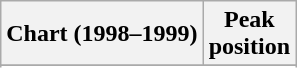<table class="wikitable sortable plainrowheaders">
<tr>
<th>Chart (1998–1999)</th>
<th>Peak<br>position</th>
</tr>
<tr>
</tr>
<tr>
</tr>
<tr>
</tr>
</table>
